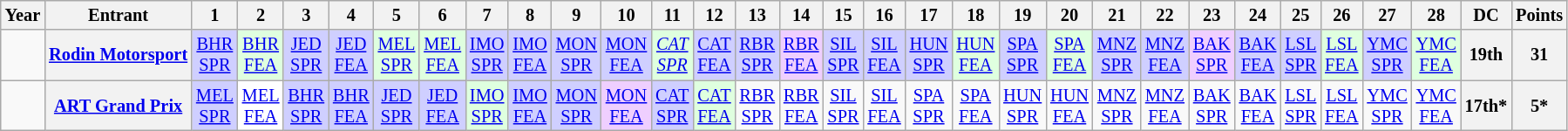<table class="wikitable" style="text-align:center; font-size:85%">
<tr>
<th scope="col">Year</th>
<th scope="col">Entrant</th>
<th scope="col">1</th>
<th scope="col">2</th>
<th scope="col">3</th>
<th scope="col">4</th>
<th scope="col">5</th>
<th scope="col">6</th>
<th scope="col">7</th>
<th scope="col">8</th>
<th scope="col">9</th>
<th scope="col">10</th>
<th scope="col">11</th>
<th scope="col">12</th>
<th scope="col">13</th>
<th scope="col">14</th>
<th scope="col">15</th>
<th scope="col">16</th>
<th scope="col">17</th>
<th scope="col">18</th>
<th scope="col">19</th>
<th scope="col">20</th>
<th scope="col">21</th>
<th scope="col">22</th>
<th scope="col">23</th>
<th scope="col">24</th>
<th scope="col">25</th>
<th scope="col">26</th>
<th scope="col">27</th>
<th scope="col">28</th>
<th scope="col">DC</th>
<th scope="col">Points</th>
</tr>
<tr>
<td scope="row"></td>
<th nowrap><a href='#'>Rodin Motorsport</a></th>
<td style="background:#CFCFFF;"><a href='#'>BHR<br>SPR</a><br></td>
<td style="background:#DFFFDF;"><a href='#'>BHR<br>FEA</a><br></td>
<td style="background:#CFCFFF;"><a href='#'>JED<br>SPR</a><br></td>
<td style="background:#CFCFFF;"><a href='#'>JED<br>FEA</a><br></td>
<td style="background:#DFFFDF;"><a href='#'>MEL<br>SPR</a><br></td>
<td style="background:#DFFFDF;"><a href='#'>MEL<br>FEA</a><br></td>
<td style="background:#CFCFFF;"><a href='#'>IMO<br>SPR</a><br></td>
<td style="background:#CFCFFF;"><a href='#'>IMO<br>FEA</a><br></td>
<td style="background:#CFCFFF;"><a href='#'>MON<br>SPR</a><br></td>
<td style="background:#CFCFFF;"><a href='#'>MON<br>FEA</a><br></td>
<td style="background:#DFFFDF;"><em><a href='#'>CAT<br>SPR</a></em><br></td>
<td style="background:#CFCFFF;"><a href='#'>CAT<br>FEA</a><br></td>
<td style="background:#CFCFFF;"><a href='#'>RBR<br>SPR</a><br></td>
<td style="background:#EFCFFF;"><a href='#'>RBR<br>FEA</a><br></td>
<td style="background:#CFCFFF;"><a href='#'>SIL<br>SPR</a><br></td>
<td style="background:#CFCFFF;"><a href='#'>SIL<br>FEA</a><br></td>
<td style="background:#CFCFFF;"><a href='#'>HUN<br>SPR</a><br></td>
<td style="background:#DFFFDF;"><a href='#'>HUN<br>FEA</a><br></td>
<td style="background:#CFCFFF;"><a href='#'>SPA<br>SPR</a><br></td>
<td style="background:#DFFFDF;"><a href='#'>SPA<br>FEA</a><br></td>
<td style="background:#CFCFFF;"><a href='#'>MNZ<br>SPR</a><br></td>
<td style="background:#CFCFFF;"><a href='#'>MNZ<br>FEA</a><br></td>
<td style="background:#EFCFFF;"><a href='#'>BAK<br>SPR</a><br></td>
<td style="background:#CFCFFF;"><a href='#'>BAK<br>FEA</a><br></td>
<td style="background:#CFCFFF;"><a href='#'>LSL<br>SPR</a><br></td>
<td style="background:#DFFFDF;"><a href='#'>LSL<br>FEA</a><br></td>
<td style="background:#CFCFFF;"><a href='#'>YMC<br>SPR</a><br></td>
<td style="background:#DFFFDF;"><a href='#'>YMC<br>FEA</a><br></td>
<th>19th</th>
<th>31</th>
</tr>
<tr>
<td scope="row"></td>
<th nowrap><a href='#'>ART Grand Prix</a></th>
<td style="background:#CFCFFF;"><a href='#'>MEL<br>SPR</a><br></td>
<td style="background:#FFFFFF;"><a href='#'>MEL<br>FEA</a><br></td>
<td style="background:#CFCFFF;"><a href='#'>BHR<br>SPR</a><br></td>
<td style="background:#CFCFFF;"><a href='#'>BHR<br>FEA</a><br></td>
<td style="background:#CFCFFF;"><a href='#'>JED<br>SPR</a><br></td>
<td style="background:#CFCFFF;"><a href='#'>JED<br>FEA</a><br></td>
<td style="background:#DFFFDF;"><a href='#'>IMO<br>SPR</a><br></td>
<td style="background:#CFCFFF;"><a href='#'>IMO<br>FEA</a><br></td>
<td style="background:#CFCFFF;"><a href='#'>MON<br>SPR</a><br></td>
<td style="background:#EFCFFF;"><a href='#'>MON<br>FEA</a><br></td>
<td style="background:#CFCFFF;"><a href='#'>CAT<br>SPR</a><br></td>
<td style="background:#DFFFDF;"><a href='#'>CAT<br>FEA</a><br></td>
<td style="background:#;"><a href='#'>RBR<br>SPR</a><br></td>
<td style="background:#;"><a href='#'>RBR<br>FEA</a><br></td>
<td style="background:#;"><a href='#'>SIL<br>SPR</a><br></td>
<td style="background:#;"><a href='#'>SIL<br>FEA</a><br></td>
<td style="background:#;"><a href='#'>SPA<br>SPR</a><br></td>
<td style="background:#;"><a href='#'>SPA<br>FEA</a><br></td>
<td style="background:#;"><a href='#'>HUN<br>SPR</a><br></td>
<td style="background:#;"><a href='#'>HUN<br>FEA</a><br></td>
<td style="background:#;"><a href='#'>MNZ<br>SPR</a><br></td>
<td style="background:#;"><a href='#'>MNZ<br>FEA</a><br></td>
<td style="background:#;"><a href='#'>BAK<br>SPR</a><br></td>
<td style="background:#;"><a href='#'>BAK<br>FEA</a><br></td>
<td style="background:#;"><a href='#'>LSL<br>SPR</a><br></td>
<td style="background:#;"><a href='#'>LSL<br>FEA</a><br></td>
<td style="background:#;"><a href='#'>YMC<br>SPR</a><br></td>
<td style="background:#;"><a href='#'>YMC<br>FEA</a><br></td>
<th>17th*</th>
<th>5*</th>
</tr>
</table>
